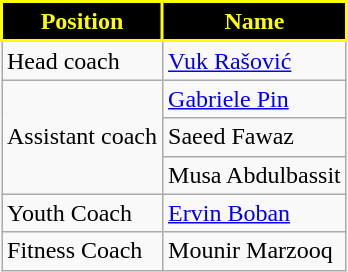<table class="wikitable">
<tr>
<th style="color:Yellow; background: Black; border:2px solid Yellow;">Position</th>
<th style="color:Yellow; background: Black; border:2px solid Yellow;">Name</th>
</tr>
<tr>
<td>Head coach</td>
<td> <a href='#'>Vuk Rašović</a></td>
</tr>
<tr>
<td rowspan="3">Assistant coach</td>
<td> <a href='#'>Gabriele Pin</a></td>
</tr>
<tr>
<td> Saeed Fawaz</td>
</tr>
<tr>
<td> Musa Abdulbassit</td>
</tr>
<tr>
<td>Youth Coach</td>
<td> <a href='#'>Ervin Boban</a></td>
</tr>
<tr>
<td>Fitness Coach</td>
<td> Mounir Marzooq</td>
</tr>
</table>
